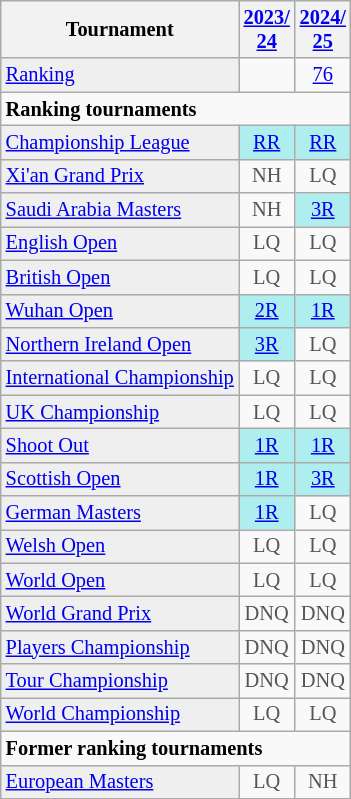<table class="wikitable" style="font-size:85%;">
<tr>
<th>Tournament</th>
<th><a href='#'>2023/<br>24</a></th>
<th><a href='#'>2024/<br>25</a></th>
</tr>
<tr>
<td style="background:#EFEFEF;"><a href='#'>Ranking</a></td>
<td align="center"></td>
<td align="center"><a href='#'>76</a></td>
</tr>
<tr>
<td colspan="10"><strong>Ranking tournaments</strong></td>
</tr>
<tr>
<td style="background:#EFEFEF;"><a href='#'>Championship League</a></td>
<td align="center" style="background:#afeeee;"><a href='#'>RR</a></td>
<td align="center" style="background:#afeeee;"><a href='#'>RR</a></td>
</tr>
<tr>
<td style="background:#EFEFEF;"><a href='#'>Xi'an Grand Prix</a></td>
<td align="center" style="color:#555555;">NH</td>
<td align="center" style="color:#555555;">LQ</td>
</tr>
<tr>
<td style="background:#EFEFEF;"><a href='#'>Saudi Arabia Masters</a></td>
<td align="center" style="color:#555555;">NH</td>
<td align="center" style="background:#afeeee;"><a href='#'>3R</a></td>
</tr>
<tr>
<td style="background:#EFEFEF;"><a href='#'>English Open</a></td>
<td align="center" style="color:#555555;">LQ</td>
<td align="center" style="color:#555555;">LQ</td>
</tr>
<tr>
<td style="background:#EFEFEF;"><a href='#'>British Open</a></td>
<td align="center" style="color:#555555;">LQ</td>
<td align="center" style="color:#555555;">LQ</td>
</tr>
<tr>
<td style="background:#EFEFEF;"><a href='#'>Wuhan Open</a></td>
<td align="center" style="background:#afeeee;"><a href='#'>2R</a></td>
<td align="center" style="background:#afeeee;"><a href='#'>1R</a></td>
</tr>
<tr>
<td style="background:#EFEFEF;"><a href='#'>Northern Ireland Open</a></td>
<td align="center" style="background:#afeeee;"><a href='#'>3R</a></td>
<td align="center" style="color:#555555;">LQ</td>
</tr>
<tr>
<td style="background:#EFEFEF;"><a href='#'>International Championship</a></td>
<td align="center" style="color:#555555;">LQ</td>
<td align="center" style="color:#555555;">LQ</td>
</tr>
<tr>
<td style="background:#EFEFEF;"><a href='#'>UK Championship</a></td>
<td align="center" style="color:#555555;">LQ</td>
<td align="center" style="color:#555555;">LQ</td>
</tr>
<tr>
<td style="background:#EFEFEF;"><a href='#'>Shoot Out</a></td>
<td align="center" style="background:#afeeee;"><a href='#'>1R</a></td>
<td align="center" style="background:#afeeee;"><a href='#'>1R</a></td>
</tr>
<tr>
<td style="background:#EFEFEF;"><a href='#'>Scottish Open</a></td>
<td align="center" style="background:#afeeee;"><a href='#'>1R</a></td>
<td align="center" style="background:#afeeee;"><a href='#'>3R</a></td>
</tr>
<tr>
<td style="background:#EFEFEF;"><a href='#'>German Masters</a></td>
<td align="center" style="background:#afeeee;"><a href='#'>1R</a></td>
<td align="center" style="color:#555555;">LQ</td>
</tr>
<tr>
<td style="background:#EFEFEF;"><a href='#'>Welsh Open</a></td>
<td align="center" style="color:#555555;">LQ</td>
<td align="center" style="color:#555555;">LQ</td>
</tr>
<tr>
<td style="background:#EFEFEF;"><a href='#'>World Open</a></td>
<td align="center" style="color:#555555;">LQ</td>
<td align="center" style="color:#555555;">LQ</td>
</tr>
<tr>
<td style="background:#EFEFEF;"><a href='#'>World Grand Prix</a></td>
<td align="center" style="color:#555555;">DNQ</td>
<td align="center" style="color:#555555;">DNQ</td>
</tr>
<tr>
<td style="background:#EFEFEF;"><a href='#'>Players Championship</a></td>
<td align="center" style="color:#555555;">DNQ</td>
<td align="center" style="color:#555555;">DNQ</td>
</tr>
<tr>
<td style="background:#EFEFEF;"><a href='#'>Tour Championship</a></td>
<td align="center" style="color:#555555;">DNQ</td>
<td align="center" style="color:#555555;">DNQ</td>
</tr>
<tr>
<td style="background:#EFEFEF;"><a href='#'>World Championship</a></td>
<td align="center" style="color:#555555;">LQ</td>
<td align="center" style="color:#555555;">LQ</td>
</tr>
<tr>
<td colspan="10"><strong>Former ranking tournaments</strong></td>
</tr>
<tr>
<td style="background:#EFEFEF;"><a href='#'>European Masters</a></td>
<td align="center" style="color:#555555;">LQ</td>
<td align="center" style="color:#555555;">NH</td>
</tr>
</table>
